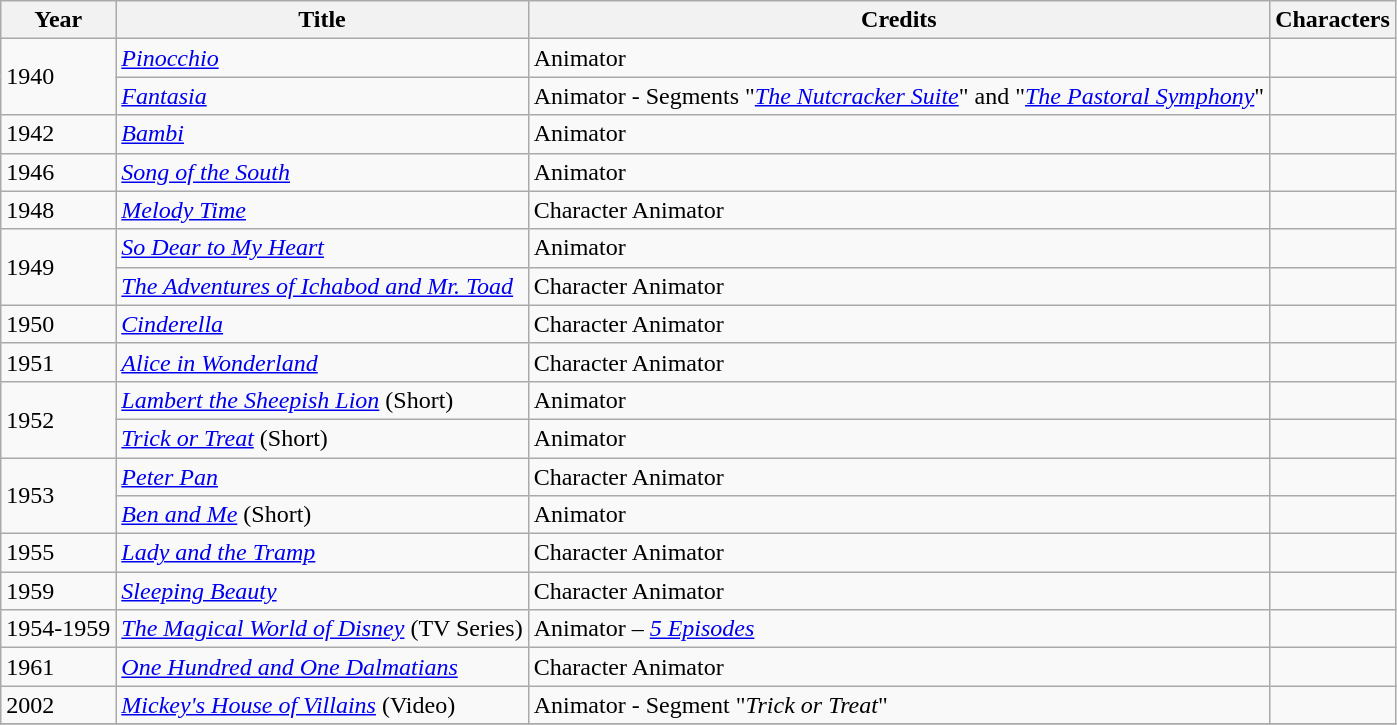<table class="wikitable sortable">
<tr>
<th>Year</th>
<th>Title</th>
<th>Credits</th>
<th>Characters</th>
</tr>
<tr>
<td rowspan="2">1940</td>
<td><em><a href='#'>Pinocchio</a></em></td>
<td>Animator</td>
<td></td>
</tr>
<tr>
<td><em><a href='#'>Fantasia</a></em></td>
<td>Animator - Segments "<em><a href='#'>The Nutcracker Suite</a></em>" and "<em><a href='#'>The Pastoral Symphony</a></em>"</td>
<td></td>
</tr>
<tr>
<td>1942</td>
<td><em><a href='#'>Bambi</a></em></td>
<td>Animator</td>
<td></td>
</tr>
<tr>
<td>1946</td>
<td><em><a href='#'>Song of the South</a></em></td>
<td>Animator</td>
<td></td>
</tr>
<tr>
<td>1948</td>
<td><em><a href='#'>Melody Time</a></em></td>
<td>Character Animator</td>
<td></td>
</tr>
<tr>
<td rowspan="2">1949</td>
<td><em><a href='#'>So Dear to My Heart</a></em></td>
<td>Animator</td>
<td></td>
</tr>
<tr>
<td><em><a href='#'>The Adventures of Ichabod and Mr. Toad</a></em></td>
<td>Character Animator</td>
<td></td>
</tr>
<tr>
<td>1950</td>
<td><em><a href='#'>Cinderella</a></em></td>
<td>Character Animator</td>
<td></td>
</tr>
<tr>
<td>1951</td>
<td><em><a href='#'>Alice in Wonderland</a></em></td>
<td>Character Animator</td>
<td></td>
</tr>
<tr>
<td rowspan="2">1952</td>
<td><em><a href='#'>Lambert the Sheepish Lion</a></em> (Short)</td>
<td>Animator</td>
<td></td>
</tr>
<tr>
<td><em><a href='#'>Trick or Treat</a></em> (Short)</td>
<td>Animator</td>
<td></td>
</tr>
<tr>
<td rowspan="2">1953</td>
<td><em><a href='#'>Peter Pan</a></em></td>
<td>Character Animator</td>
<td></td>
</tr>
<tr>
<td><em><a href='#'>Ben and Me</a></em> (Short)</td>
<td>Animator</td>
<td></td>
</tr>
<tr>
<td>1955</td>
<td><em><a href='#'>Lady and the Tramp</a></em></td>
<td>Character Animator</td>
<td></td>
</tr>
<tr>
<td>1959</td>
<td><em><a href='#'>Sleeping Beauty</a></em></td>
<td>Character Animator</td>
<td></td>
</tr>
<tr>
<td>1954-1959</td>
<td><em><a href='#'>The Magical World of Disney</a></em> (TV Series)</td>
<td>Animator – <em><a href='#'>5 Episodes</a></em></td>
<td></td>
</tr>
<tr>
<td>1961</td>
<td><em><a href='#'>One Hundred and One Dalmatians</a></em></td>
<td>Character Animator</td>
<td></td>
</tr>
<tr>
<td>2002</td>
<td><em><a href='#'>Mickey's House of Villains</a></em> (Video)</td>
<td>Animator - Segment "<em>Trick or Treat</em>"</td>
<td></td>
</tr>
<tr>
</tr>
</table>
